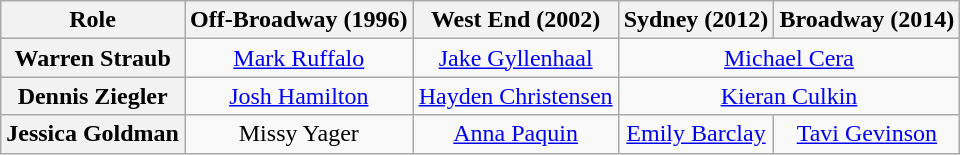<table class="wikitable">
<tr>
<th>Role</th>
<th>Off-Broadway (1996)</th>
<th>West End (2002)</th>
<th>Sydney (2012)</th>
<th>Broadway (2014)</th>
</tr>
<tr>
<th>Warren Straub</th>
<td align="center"><a href='#'>Mark Ruffalo</a></td>
<td align="center"><a href='#'>Jake Gyllenhaal</a></td>
<td align="center" colspan="2"><a href='#'>Michael Cera</a></td>
</tr>
<tr>
<th>Dennis Ziegler</th>
<td align="center"><a href='#'>Josh Hamilton</a></td>
<td align="center"><a href='#'>Hayden Christensen</a></td>
<td align="center" colspan="2"><a href='#'>Kieran Culkin</a></td>
</tr>
<tr>
<th>Jessica Goldman</th>
<td align="center">Missy Yager</td>
<td align="center"><a href='#'>Anna Paquin</a></td>
<td align="center"><a href='#'>Emily Barclay</a></td>
<td align="center"><a href='#'>Tavi Gevinson</a></td>
</tr>
</table>
